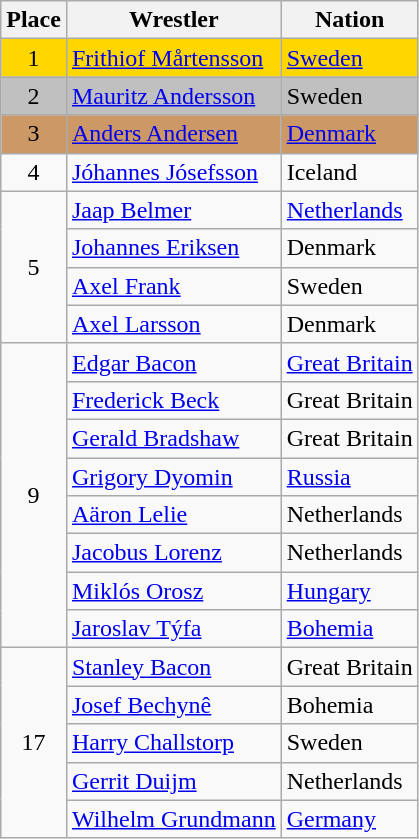<table class=wikitable>
<tr>
<th>Place</th>
<th>Wrestler</th>
<th>Nation</th>
</tr>
<tr bgcolor=gold>
<td align=center>1</td>
<td><a href='#'>Frithiof Mårtensson</a></td>
<td> <a href='#'>Sweden</a></td>
</tr>
<tr bgcolor=silver>
<td align=center>2</td>
<td><a href='#'>Mauritz Andersson</a></td>
<td> Sweden</td>
</tr>
<tr bgcolor=cc9966>
<td align=center>3</td>
<td><a href='#'>Anders Andersen</a></td>
<td> <a href='#'>Denmark</a></td>
</tr>
<tr>
<td align=center>4</td>
<td><a href='#'>Jóhannes Jósefsson</a></td>
<td> Iceland</td>
</tr>
<tr>
<td align=center rowspan=4>5</td>
<td><a href='#'>Jaap Belmer</a></td>
<td> <a href='#'>Netherlands</a></td>
</tr>
<tr>
<td><a href='#'>Johannes Eriksen</a></td>
<td> Denmark</td>
</tr>
<tr>
<td><a href='#'>Axel Frank</a></td>
<td> Sweden</td>
</tr>
<tr>
<td><a href='#'>Axel Larsson</a></td>
<td> Denmark</td>
</tr>
<tr>
<td align=center rowspan=8>9</td>
<td><a href='#'>Edgar Bacon</a></td>
<td> <a href='#'>Great Britain</a></td>
</tr>
<tr>
<td><a href='#'>Frederick Beck</a></td>
<td> Great Britain</td>
</tr>
<tr>
<td><a href='#'>Gerald Bradshaw</a></td>
<td> Great Britain</td>
</tr>
<tr>
<td><a href='#'>Grigory Dyomin</a></td>
<td> <a href='#'>Russia</a></td>
</tr>
<tr>
<td><a href='#'>Aäron Lelie</a></td>
<td> Netherlands</td>
</tr>
<tr>
<td><a href='#'>Jacobus Lorenz</a></td>
<td> Netherlands</td>
</tr>
<tr>
<td><a href='#'>Miklós Orosz</a></td>
<td> <a href='#'>Hungary</a></td>
</tr>
<tr>
<td><a href='#'>Jaroslav Týfa</a></td>
<td> <a href='#'>Bohemia</a></td>
</tr>
<tr>
<td align=center rowspan=5>17</td>
<td><a href='#'>Stanley Bacon</a></td>
<td> Great Britain</td>
</tr>
<tr>
<td><a href='#'>Josef Bechynê</a></td>
<td> Bohemia</td>
</tr>
<tr>
<td><a href='#'>Harry Challstorp</a></td>
<td> Sweden</td>
</tr>
<tr>
<td><a href='#'>Gerrit Duijm</a></td>
<td> Netherlands</td>
</tr>
<tr>
<td><a href='#'>Wilhelm Grundmann</a></td>
<td> <a href='#'>Germany</a></td>
</tr>
</table>
